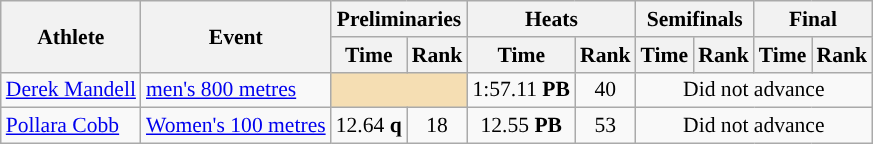<table class=wikitable style="font-size:90%;">
<tr>
<th rowspan=2>Athlete</th>
<th rowspan=2>Event</th>
<th colspan=2>Preliminaries</th>
<th colspan=2>Heats</th>
<th colspan=2>Semifinals</th>
<th colspan=2>Final</th>
</tr>
<tr>
<th>Time</th>
<th>Rank</th>
<th>Time</th>
<th>Rank</th>
<th>Time</th>
<th>Rank</th>
<th>Time</th>
<th>Rank</th>
</tr>
<tr>
<td><a href='#'>Derek Mandell</a></td>
<td><a href='#'>men's 800 metres</a></td>
<td colspan= 2 bgcolor="wheat"></td>
<td align=center>1:57.11 <strong>PB</strong></td>
<td align=center>40</td>
<td colspan="4" align=center>Did not advance</td>
</tr>
<tr>
<td><a href='#'>Pollara Cobb</a></td>
<td><a href='#'>Women's 100 metres</a></td>
<td align=center>12.64 <strong>q</strong></td>
<td align=center>18</td>
<td align=center>12.55 <strong>PB</strong></td>
<td align=center>53</td>
<td colspan="4" align=center>Did not advance</td>
</tr>
</table>
